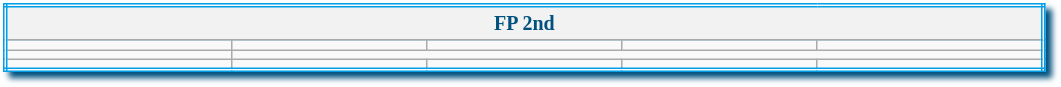<table class="wikitable mw-collapsible mw-collapsed" style="width:55%; border:double #00A0E9; font-size:smaller; box-shadow: 4px 4px 4px #00517E;">
<tr style="background-color:#00A0E9; color:#00517E; font-weight:bold;">
<th colspan=5>FP 2nd</th>
</tr>
<tr>
<td></td>
<td></td>
<td></td>
<td></td>
<td></td>
</tr>
<tr>
<td></td>
</tr>
<tr>
<td></td>
<td></td>
<td></td>
<td></td>
<td></td>
</tr>
</table>
